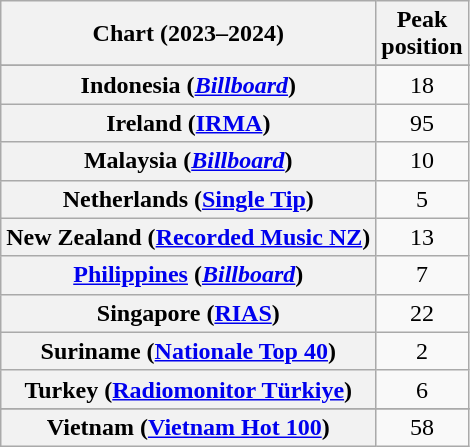<table class="wikitable sortable plainrowheaders" style="text-align:center">
<tr>
<th scope="col">Chart (2023–2024)</th>
<th scope="col">Peak<br>position</th>
</tr>
<tr>
</tr>
<tr>
</tr>
<tr>
</tr>
<tr>
</tr>
<tr>
</tr>
<tr>
<th scope="row">Indonesia (<em><a href='#'>Billboard</a></em>)</th>
<td>18</td>
</tr>
<tr>
<th scope="row">Ireland (<a href='#'>IRMA</a>)</th>
<td>95</td>
</tr>
<tr>
<th scope="row">Malaysia (<em><a href='#'>Billboard</a></em>)</th>
<td>10</td>
</tr>
<tr>
<th scope="row">Netherlands (<a href='#'>Single Tip</a>)</th>
<td>5</td>
</tr>
<tr>
<th scope="row">New Zealand (<a href='#'>Recorded Music NZ</a>)</th>
<td>13</td>
</tr>
<tr>
<th scope="row"><a href='#'>Philippines</a> (<em><a href='#'>Billboard</a></em>)</th>
<td>7</td>
</tr>
<tr>
<th scope="row">Singapore (<a href='#'>RIAS</a>)</th>
<td>22</td>
</tr>
<tr>
<th scope="row">Suriname (<a href='#'>Nationale Top 40</a>)</th>
<td>2</td>
</tr>
<tr>
<th scope="row">Turkey (<a href='#'>Radiomonitor Türkiye</a>)</th>
<td>6</td>
</tr>
<tr>
</tr>
<tr>
</tr>
<tr>
</tr>
<tr>
</tr>
<tr>
</tr>
<tr>
</tr>
<tr>
</tr>
<tr>
</tr>
<tr>
<th scope="row">Vietnam (<a href='#'>Vietnam Hot 100</a>)</th>
<td>58</td>
</tr>
</table>
